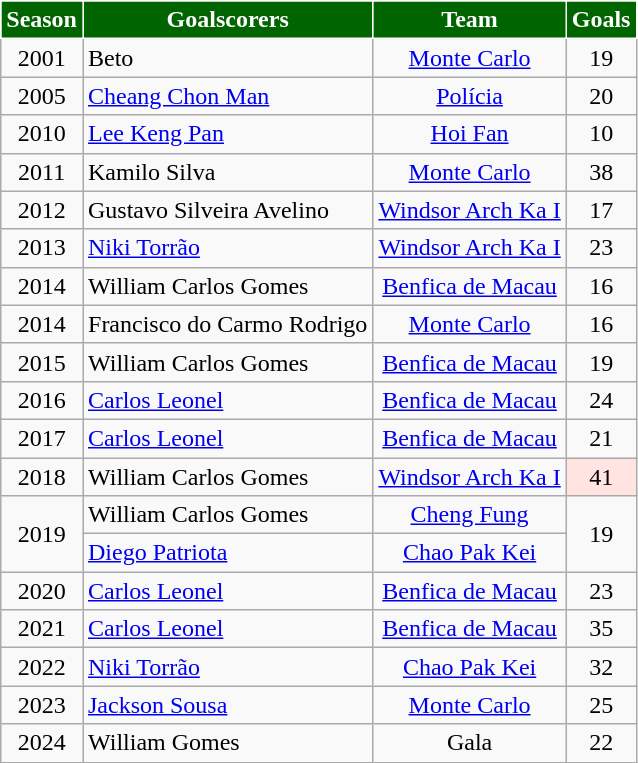<table class="wikitable" style="text-align:center;">
<tr>
<th style="background:darkgreen; color:white; border:1px solid white;">Season</th>
<th style="background:darkgreen; color:white; border:1px solid white;">Goalscorers</th>
<th style="background:darkgreen; color:white; border:1px solid white;">Team</th>
<th style="background:darkgreen; color:white; border:1px solid white;">Goals</th>
</tr>
<tr>
<td>2001</td>
<td align=left> Beto</td>
<td><a href='#'>Monte Carlo</a></td>
<td>19</td>
</tr>
<tr>
<td>2005</td>
<td align=left> <a href='#'>Cheang Chon Man</a></td>
<td><a href='#'>Polícia</a></td>
<td>20</td>
</tr>
<tr>
<td>2010</td>
<td align=left> <a href='#'>Lee Keng Pan</a></td>
<td><a href='#'>Hoi Fan</a></td>
<td>10</td>
</tr>
<tr>
<td>2011</td>
<td align=left> Kamilo Silva</td>
<td><a href='#'>Monte Carlo</a></td>
<td>38</td>
</tr>
<tr>
<td>2012</td>
<td align=left>  Gustavo Silveira Avelino</td>
<td><a href='#'>Windsor Arch Ka I</a></td>
<td>17</td>
</tr>
<tr>
<td>2013</td>
<td align=left>  <a href='#'>Niki Torrão</a></td>
<td><a href='#'>Windsor Arch Ka I</a></td>
<td>23</td>
</tr>
<tr>
<td>2014</td>
<td align=left>  William Carlos Gomes</td>
<td><a href='#'>Benfica de Macau</a></td>
<td>16</td>
</tr>
<tr>
<td>2014</td>
<td align=left> Francisco do Carmo Rodrigo</td>
<td><a href='#'>Monte Carlo</a></td>
<td>16</td>
</tr>
<tr>
<td>2015</td>
<td align=left>  William Carlos Gomes</td>
<td><a href='#'>Benfica de Macau</a></td>
<td>19</td>
</tr>
<tr>
<td>2016</td>
<td align=left> <a href='#'>Carlos Leonel</a></td>
<td><a href='#'>Benfica de Macau</a></td>
<td>24</td>
</tr>
<tr>
<td>2017</td>
<td align=left>  <a href='#'>Carlos Leonel</a></td>
<td><a href='#'>Benfica de Macau</a></td>
<td>21</td>
</tr>
<tr>
<td>2018</td>
<td align=left> William Carlos Gomes</td>
<td><a href='#'>Windsor Arch Ka I</a></td>
<td bgcolor=mistyrose>41</td>
</tr>
<tr>
<td rowspan=2>2019</td>
<td align=left> William Carlos Gomes</td>
<td><a href='#'>Cheng Fung</a></td>
<td rowspan=2>19</td>
</tr>
<tr>
<td align=left> <a href='#'>Diego Patriota</a></td>
<td><a href='#'>Chao Pak Kei</a></td>
</tr>
<tr>
<td>2020</td>
<td align=left> <a href='#'>Carlos Leonel</a></td>
<td><a href='#'>Benfica de Macau</a></td>
<td>23</td>
</tr>
<tr>
<td>2021</td>
<td align=left> <a href='#'>Carlos Leonel</a></td>
<td><a href='#'>Benfica de Macau</a></td>
<td>35</td>
</tr>
<tr>
<td>2022</td>
<td align=left> <a href='#'>Niki Torrão</a></td>
<td><a href='#'>Chao Pak Kei</a></td>
<td>32</td>
</tr>
<tr>
<td>2023</td>
<td align=left> <a href='#'>Jackson Sousa</a></td>
<td><a href='#'>Monte Carlo</a></td>
<td>25</td>
</tr>
<tr>
<td>2024</td>
<td align=left> William Gomes</td>
<td>Gala</td>
<td>22</td>
</tr>
</table>
